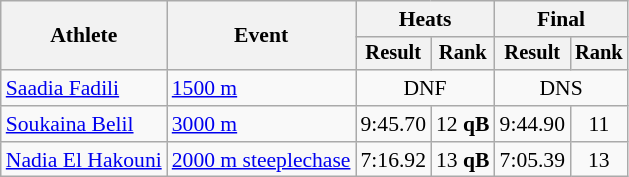<table class="wikitable" style="font-size:90%">
<tr>
<th rowspan=2>Athlete</th>
<th rowspan=2>Event</th>
<th colspan=2>Heats</th>
<th colspan=2>Final</th>
</tr>
<tr style="font-size:95%">
<th>Result</th>
<th>Rank</th>
<th>Result</th>
<th>Rank</th>
</tr>
<tr align=center>
<td align=left><a href='#'>Saadia Fadili</a></td>
<td align=left><a href='#'>1500 m</a></td>
<td colspan="2">DNF</td>
<td colspan="2">DNS</td>
</tr>
<tr align=center>
<td align=left><a href='#'>Soukaina Belil</a></td>
<td align=left><a href='#'>3000 m</a></td>
<td>9:45.70</td>
<td>12 <strong>qB</strong></td>
<td>9:44.90</td>
<td>11</td>
</tr>
<tr align=center>
<td align=left><a href='#'>Nadia El Hakouni</a></td>
<td align=left><a href='#'>2000 m steeplechase</a></td>
<td>7:16.92</td>
<td>13 <strong>qB</strong></td>
<td>7:05.39</td>
<td>13</td>
</tr>
</table>
